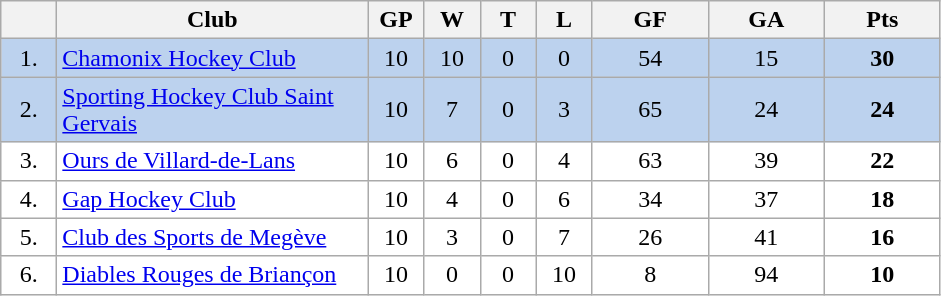<table class="wikitable">
<tr>
<th width="30"></th>
<th width="200">Club</th>
<th width="30">GP</th>
<th width="30">W</th>
<th width="30">T</th>
<th width="30">L</th>
<th width="70">GF</th>
<th width="70">GA</th>
<th width="70">Pts</th>
</tr>
<tr bgcolor="#BCD2EE" align="center">
<td>1.</td>
<td align="left"><a href='#'>Chamonix Hockey Club</a></td>
<td>10</td>
<td>10</td>
<td>0</td>
<td>0</td>
<td>54</td>
<td>15</td>
<td><strong>30</strong></td>
</tr>
<tr bgcolor="#BCD2EE" align="center">
<td>2.</td>
<td align="left"><a href='#'>Sporting Hockey Club Saint Gervais</a></td>
<td>10</td>
<td>7</td>
<td>0</td>
<td>3</td>
<td>65</td>
<td>24</td>
<td><strong>24</strong></td>
</tr>
<tr bgcolor="#FFFFFF" align="center">
<td>3.</td>
<td align="left"><a href='#'>Ours de Villard-de-Lans</a></td>
<td>10</td>
<td>6</td>
<td>0</td>
<td>4</td>
<td>63</td>
<td>39</td>
<td><strong>22</strong></td>
</tr>
<tr bgcolor="#FFFFFF" align="center">
<td>4.</td>
<td align="left"><a href='#'>Gap Hockey Club</a></td>
<td>10</td>
<td>4</td>
<td>0</td>
<td>6</td>
<td>34</td>
<td>37</td>
<td><strong>18</strong></td>
</tr>
<tr bgcolor="#FFFFFF" align="center">
<td>5.</td>
<td align="left"><a href='#'>Club des Sports de Megève</a></td>
<td>10</td>
<td>3</td>
<td>0</td>
<td>7</td>
<td>26</td>
<td>41</td>
<td><strong>16</strong></td>
</tr>
<tr bgcolor="#FFFFFF" align="center">
<td>6.</td>
<td align="left"><a href='#'>Diables Rouges de Briançon</a></td>
<td>10</td>
<td>0</td>
<td>0</td>
<td>10</td>
<td>8</td>
<td>94</td>
<td><strong>10</strong></td>
</tr>
</table>
